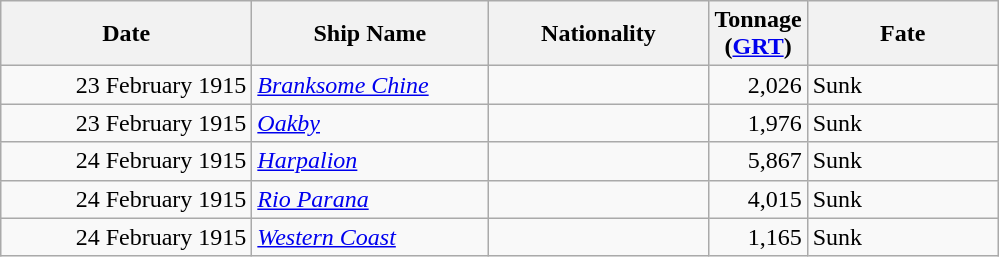<table class="wikitable sortable">
<tr>
<th width="160px">Date</th>
<th width="150px">Ship Name</th>
<th width="140px">Nationality</th>
<th width="25px">Tonnage<br>(<a href='#'>GRT</a>)</th>
<th width="120px">Fate</th>
</tr>
<tr>
<td align="right">23 February 1915</td>
<td align="left"><a href='#'><em>Branksome Chine</em></a></td>
<td align="left"></td>
<td align="right">2,026</td>
<td align="left">Sunk</td>
</tr>
<tr>
<td align="right">23 February 1915</td>
<td align="left"><a href='#'><em>Oakby</em></a></td>
<td align="left"></td>
<td align="right">1,976</td>
<td align="left">Sunk</td>
</tr>
<tr>
<td align="right">24 February 1915</td>
<td align="left"><a href='#'><em>Harpalion</em></a></td>
<td align="left"></td>
<td align="right">5,867</td>
<td align="left">Sunk</td>
</tr>
<tr>
<td align="right">24 February 1915</td>
<td align="left"><a href='#'><em>Rio Parana</em></a></td>
<td align="left"></td>
<td align="right">4,015</td>
<td align="left">Sunk</td>
</tr>
<tr>
<td align="right">24 February 1915</td>
<td align="left"><a href='#'><em>Western Coast</em></a></td>
<td align="left"></td>
<td align="right">1,165</td>
<td align="left">Sunk</td>
</tr>
</table>
